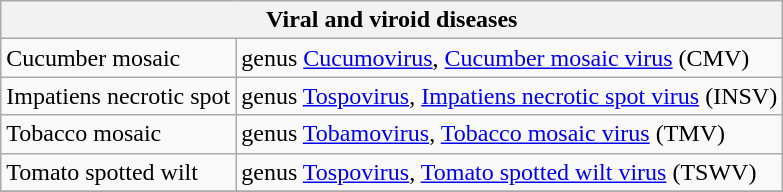<table class="wikitable" style="clear">
<tr>
<th colspan=2><strong>Viral and viroid diseases</strong><br></th>
</tr>
<tr>
<td>Cucumber mosaic</td>
<td>genus <a href='#'>Cucumovirus</a>, <a href='#'>Cucumber mosaic virus</a> (CMV)</td>
</tr>
<tr>
<td>Impatiens necrotic spot</td>
<td>genus <a href='#'>Tospovirus</a>, <a href='#'>Impatiens necrotic spot virus</a> (INSV)</td>
</tr>
<tr>
<td>Tobacco mosaic</td>
<td>genus <a href='#'>Tobamovirus</a>, <a href='#'>Tobacco mosaic virus</a> (TMV)</td>
</tr>
<tr>
<td>Tomato spotted wilt</td>
<td>genus <a href='#'>Tospovirus</a>, <a href='#'>Tomato spotted wilt virus</a> (TSWV)</td>
</tr>
<tr>
</tr>
</table>
